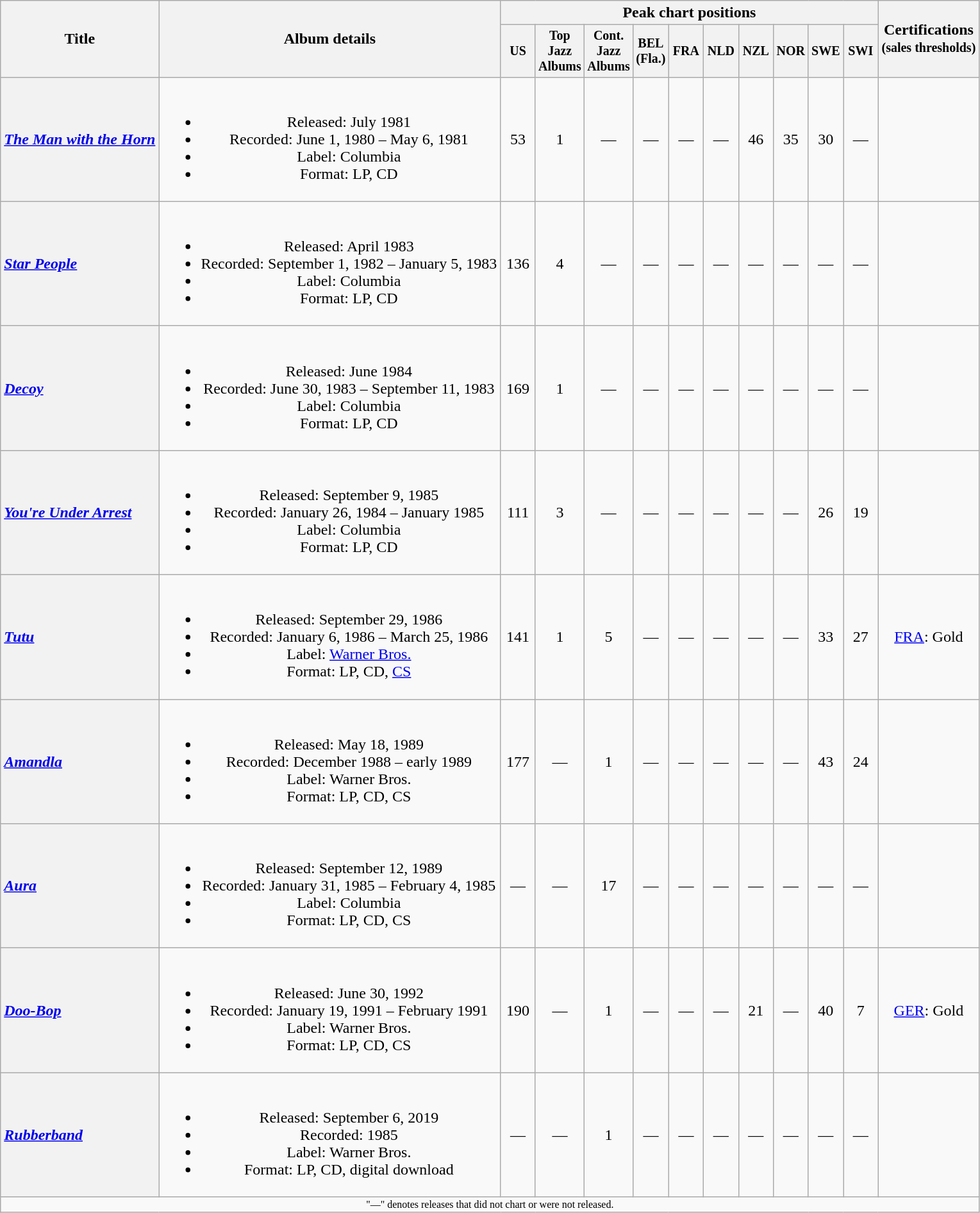<table class="wikitable plainrowheaders" style="text-align:center">
<tr>
<th scope=col rowspan="2">Title</th>
<th scope=col rowspan="2">Album details</th>
<th scope=col colspan="10">Peak chart positions</th>
<th scope=col rowspan="2">Certifications<br><small>(sales thresholds)</small></th>
</tr>
<tr style="font-size:smaller;">
<th width="30">US<br></th>
<th width="30">Top <br>Jazz Albums<br></th>
<th width="30">Cont. <br>Jazz Albums<br></th>
<th width="30">BEL (Fla.)<br></th>
<th width="30">FRA<br></th>
<th width="30">NLD<br></th>
<th width="30">NZL<br></th>
<th width="30">NOR<br></th>
<th width="30">SWE<br></th>
<th width="30">SWI<br></th>
</tr>
<tr>
<th scope=row style="text-align:left"><em><a href='#'>The Man with the Horn</a></em></th>
<td><br><ul><li>Released: July 1981</li><li>Recorded: June 1, 1980 – May 6, 1981</li><li>Label: Columbia</li><li>Format: LP, CD</li></ul></td>
<td>53</td>
<td>1</td>
<td>—</td>
<td>—</td>
<td>—</td>
<td>—</td>
<td>46</td>
<td>35</td>
<td>30</td>
<td>—</td>
<td></td>
</tr>
<tr>
<th scope=row style="text-align:left"><em><a href='#'>Star People</a></em></th>
<td><br><ul><li>Released: April 1983</li><li>Recorded: September 1, 1982 – January 5, 1983</li><li>Label: Columbia</li><li>Format: LP, CD</li></ul></td>
<td>136</td>
<td>4</td>
<td>—</td>
<td>—</td>
<td>—</td>
<td>—</td>
<td>—</td>
<td>—</td>
<td>—</td>
<td>—</td>
<td></td>
</tr>
<tr>
<th scope=row style="text-align:left"><em><a href='#'>Decoy</a></em></th>
<td><br><ul><li>Released: June 1984</li><li>Recorded: June 30, 1983 – September 11, 1983</li><li>Label: Columbia</li><li>Format: LP, CD</li></ul></td>
<td>169</td>
<td>1</td>
<td>—</td>
<td>—</td>
<td>—</td>
<td>—</td>
<td>—</td>
<td>—</td>
<td>—</td>
<td>—</td>
<td></td>
</tr>
<tr>
<th scope=row style="text-align:left"><em><a href='#'>You're Under Arrest</a></em></th>
<td><br><ul><li>Released: September 9, 1985</li><li>Recorded: January 26, 1984 – January 1985</li><li>Label: Columbia</li><li>Format: LP, CD</li></ul></td>
<td>111</td>
<td>3</td>
<td>—</td>
<td>—</td>
<td>—</td>
<td>—</td>
<td>—</td>
<td>—</td>
<td>26</td>
<td>19</td>
<td></td>
</tr>
<tr>
<th scope=row style="text-align:left"><em><a href='#'>Tutu</a></em></th>
<td><br><ul><li>Released: September 29, 1986</li><li>Recorded: January 6, 1986 – March 25, 1986</li><li>Label: <a href='#'>Warner Bros.</a></li><li>Format: LP, CD, <a href='#'>CS</a></li></ul></td>
<td>141</td>
<td>1</td>
<td>5</td>
<td>—</td>
<td>—</td>
<td>—</td>
<td>—</td>
<td>—</td>
<td>33</td>
<td>27</td>
<td><a href='#'>FRA</a>: Gold</td>
</tr>
<tr>
<th scope=row style="text-align:left"><em><a href='#'>Amandla</a></em></th>
<td><br><ul><li>Released: May 18, 1989</li><li>Recorded: December 1988 – early 1989</li><li>Label: Warner Bros.</li><li>Format: LP, CD, CS</li></ul></td>
<td>177</td>
<td>—</td>
<td>1</td>
<td>—</td>
<td>—</td>
<td>—</td>
<td>—</td>
<td>—</td>
<td>43</td>
<td>24</td>
<td></td>
</tr>
<tr>
<th scope=row style="text-align:left"><em><a href='#'>Aura</a></em></th>
<td><br><ul><li>Released: September 12, 1989</li><li>Recorded: January 31, 1985 – February 4, 1985</li><li>Label: Columbia</li><li>Format: LP, CD, CS</li></ul></td>
<td>—</td>
<td>—</td>
<td>17</td>
<td>—</td>
<td>—</td>
<td>—</td>
<td>—</td>
<td>—</td>
<td>—</td>
<td>—</td>
<td></td>
</tr>
<tr>
<th scope=row style="text-align:left"><em><a href='#'>Doo-Bop</a></em></th>
<td><br><ul><li>Released: June 30, 1992</li><li>Recorded: January 19, 1991 – February 1991</li><li>Label: Warner Bros.</li><li>Format: LP, CD, CS</li></ul></td>
<td>190</td>
<td>—</td>
<td>1</td>
<td>—</td>
<td>—</td>
<td>—</td>
<td>21</td>
<td>—</td>
<td>40</td>
<td>7</td>
<td><a href='#'>GER</a>: Gold</td>
</tr>
<tr>
<th scope=row style="text-align:left"><em><a href='#'>Rubberband</a></em></th>
<td><br><ul><li>Released: September 6, 2019</li><li>Recorded: 1985</li><li>Label: Warner Bros.</li><li>Format: LP, CD, digital download</li></ul></td>
<td>—</td>
<td>—</td>
<td>1</td>
<td>—</td>
<td>—</td>
<td>—</td>
<td>—</td>
<td>—</td>
<td>—</td>
<td>—</td>
<td></td>
</tr>
<tr>
<td colspan="24" style="font-size:8pt; text-align:center;">"—" denotes releases that did not chart or were not released.</td>
</tr>
</table>
